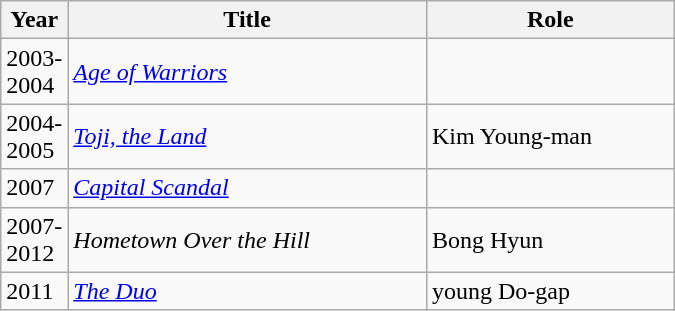<table class="wikitable" style="width:450px">
<tr>
<th width=10>Year</th>
<th>Title</th>
<th>Role</th>
</tr>
<tr>
<td>2003-2004</td>
<td><em><a href='#'>Age of Warriors</a></em></td>
<td></td>
</tr>
<tr>
<td>2004-2005</td>
<td><em><a href='#'>Toji, the Land</a></em></td>
<td>Kim Young-man</td>
</tr>
<tr>
<td>2007</td>
<td><em><a href='#'>Capital Scandal</a></em></td>
<td></td>
</tr>
<tr>
<td>2007-2012</td>
<td><em>Hometown Over the Hill</em></td>
<td>Bong Hyun</td>
</tr>
<tr>
<td>2011</td>
<td><em><a href='#'>The Duo</a></em></td>
<td>young Do-gap</td>
</tr>
</table>
